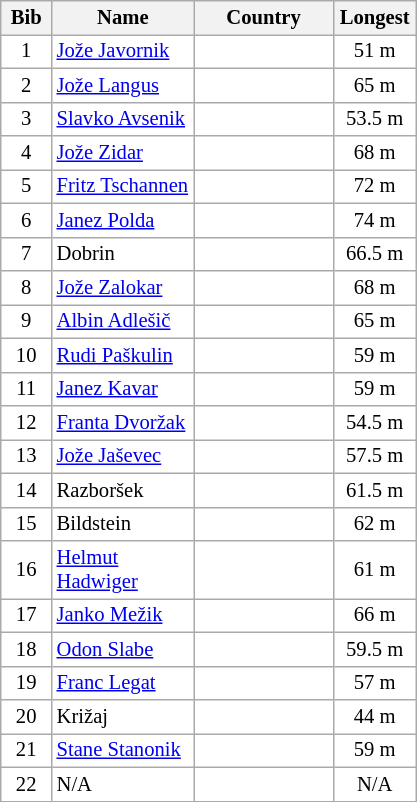<table class="wikitable collapsible autocollapse sortable" cellpadding="3" cellspacing="0" border="1" style="background:#fff; font-size:86%; width:22%; line-height:16px; border:grey solid 1px; border-collapse:collapse;">
<tr>
<th width="30">Bib</th>
<th width="100">Name</th>
<th width="100">Country</th>
<th width="50">Longest</th>
</tr>
<tr>
<td align=center>1</td>
<td><a href='#'>Jože Javornik</a></td>
<td></td>
<td align=center>51 m</td>
</tr>
<tr>
<td align=center>2</td>
<td><a href='#'>Jože Langus</a></td>
<td></td>
<td align=center>65 m</td>
</tr>
<tr>
<td align=center>3</td>
<td><a href='#'>Slavko Avsenik</a></td>
<td></td>
<td align=center>53.5 m</td>
</tr>
<tr>
<td align=center>4</td>
<td><a href='#'>Jože Zidar</a></td>
<td></td>
<td align=center>68 m</td>
</tr>
<tr>
<td align=center>5</td>
<td><a href='#'>Fritz Tschannen</a></td>
<td></td>
<td align=center>72 m</td>
</tr>
<tr>
<td align=center>6</td>
<td><a href='#'>Janez Polda</a></td>
<td></td>
<td align=center>74 m</td>
</tr>
<tr>
<td align=center>7</td>
<td>Dobrin</td>
<td></td>
<td align=center>66.5 m</td>
</tr>
<tr>
<td align=center>8</td>
<td><a href='#'>Jože Zalokar</a></td>
<td></td>
<td align=center>68 m</td>
</tr>
<tr>
<td align=center>9</td>
<td><a href='#'>Albin Adlešič</a></td>
<td></td>
<td align=center>65 m</td>
</tr>
<tr>
<td align=center>10</td>
<td><a href='#'>Rudi Paškulin</a></td>
<td></td>
<td align=center>59 m</td>
</tr>
<tr>
<td align=center>11</td>
<td><a href='#'>Janez Kavar</a></td>
<td></td>
<td align=center>59 m</td>
</tr>
<tr>
<td align=center>12</td>
<td><a href='#'>Franta Dvoržak</a></td>
<td></td>
<td align=center>54.5 m</td>
</tr>
<tr>
<td align=center>13</td>
<td><a href='#'>Jože Jaševec</a></td>
<td></td>
<td align=center>57.5 m</td>
</tr>
<tr>
<td align=center>14</td>
<td>Razboršek</td>
<td></td>
<td align=center>61.5 m</td>
</tr>
<tr>
<td align=center>15</td>
<td>Bildstein</td>
<td></td>
<td align=center>62 m</td>
</tr>
<tr>
<td align=center>16</td>
<td><a href='#'>Helmut Hadwiger</a></td>
<td></td>
<td align=center>61 m</td>
</tr>
<tr>
<td align=center>17</td>
<td><a href='#'>Janko Mežik</a></td>
<td></td>
<td align=center>66 m</td>
</tr>
<tr>
<td align=center>18</td>
<td><a href='#'>Odon Slabe</a></td>
<td></td>
<td align=center>59.5 m</td>
</tr>
<tr>
<td align=center>19</td>
<td><a href='#'>Franc Legat</a></td>
<td></td>
<td align=center>57 m</td>
</tr>
<tr>
<td align=center>20</td>
<td>Križaj</td>
<td></td>
<td align=center>44 m</td>
</tr>
<tr>
<td align=center>21</td>
<td><a href='#'>Stane Stanonik</a></td>
<td></td>
<td align=center>59 m</td>
</tr>
<tr>
<td align=center>22</td>
<td>N/A</td>
<td></td>
<td align=center>N/A</td>
</tr>
</table>
